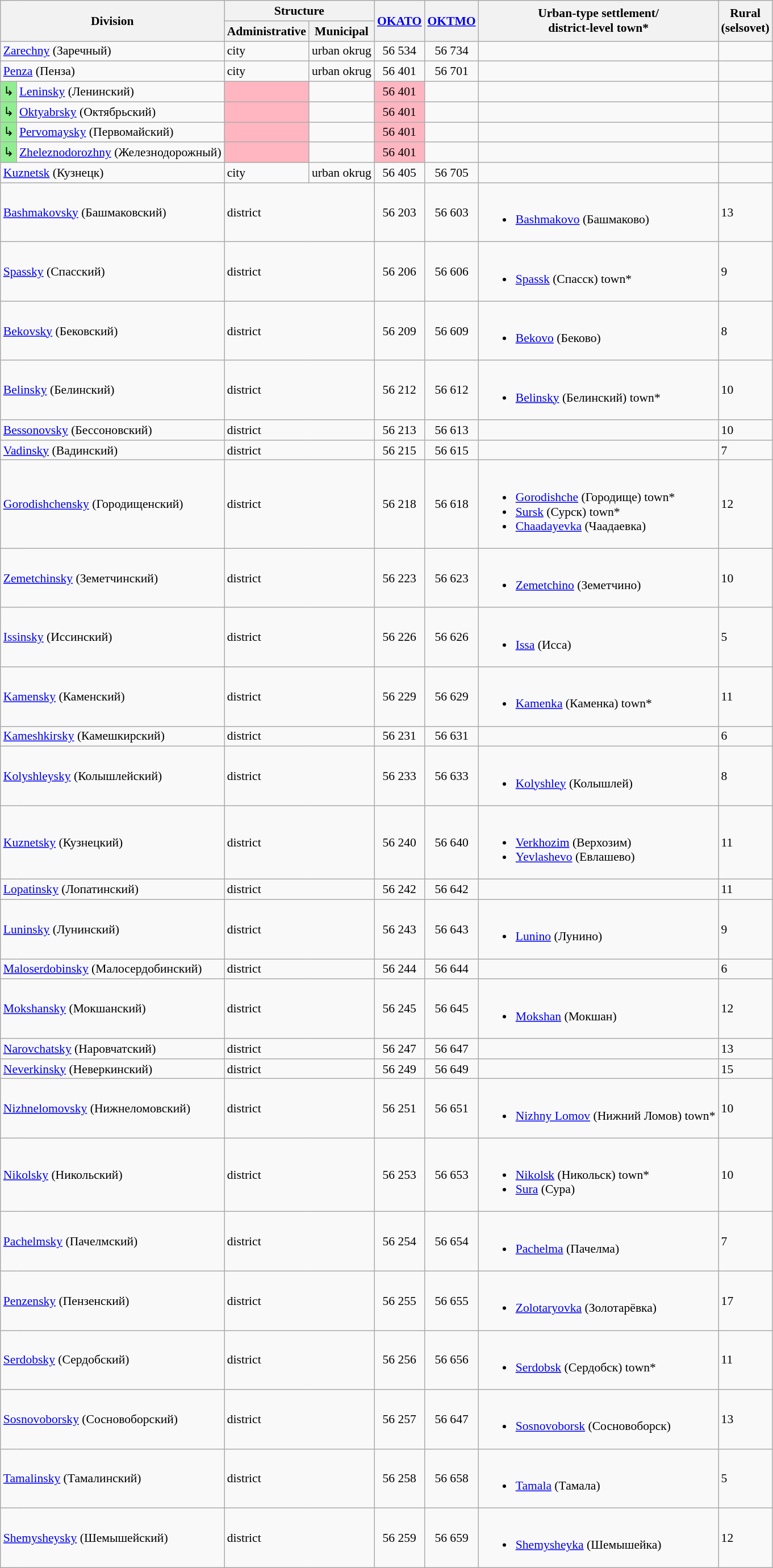<table class="wikitable" style="padding: 24em 0; border: 1px #aaa solid; border-collapse: collapse; font-size: 90%;">
<tr>
<th colspan="2" rowspan="2">Division</th>
<th colspan="2">Structure</th>
<th rowspan="2"><a href='#'>OKATO</a></th>
<th rowspan="2"><a href='#'>OKTMO</a></th>
<th rowspan="2">Urban-type settlement/<br>district-level town*</th>
<th rowspan="2">Rural<br>(selsovet)</th>
</tr>
<tr>
<th>Administrative</th>
<th>Municipal</th>
</tr>
<tr>
<td colspan="2"><a href='#'>Zarechny</a> (Заречный)</td>
<td>city </td>
<td>urban okrug</td>
<td align="center">56 534</td>
<td align="center">56 734</td>
<td></td>
<td></td>
</tr>
<tr>
<td colspan="2"><a href='#'>Penza</a> (Пенза)</td>
<td>city</td>
<td>urban okrug</td>
<td align="center">56 401</td>
<td align="center">56 701</td>
<td></td>
<td></td>
</tr>
<tr>
<td bgcolor="lightgreen">↳</td>
<td><a href='#'>Leninsky</a> (Ленинский)</td>
<td bgcolor="lightpink"></td>
<td></td>
<td bgcolor="lightpink" align="center">56 401</td>
<td></td>
<td></td>
<td></td>
</tr>
<tr>
<td bgcolor="lightgreen">↳</td>
<td><a href='#'>Oktyabrsky</a> (Октябрьский)</td>
<td bgcolor="lightpink"></td>
<td></td>
<td bgcolor="lightpink" align="center">56 401</td>
<td></td>
<td></td>
<td></td>
</tr>
<tr>
<td bgcolor="lightgreen">↳</td>
<td><a href='#'>Pervomaysky</a> (Первомайский)</td>
<td bgcolor="lightpink"></td>
<td></td>
<td bgcolor="lightpink" align="center">56 401</td>
<td></td>
<td></td>
<td></td>
</tr>
<tr>
<td bgcolor="lightgreen">↳</td>
<td><a href='#'>Zheleznodorozhny</a> (Железнодорожный)</td>
<td bgcolor="lightpink"></td>
<td></td>
<td bgcolor="lightpink" align="center">56 401</td>
<td></td>
<td></td>
<td></td>
</tr>
<tr>
<td colspan="2"><a href='#'>Kuznetsk</a> (Кузнецк)</td>
<td>city</td>
<td>urban okrug</td>
<td align="center">56 405</td>
<td align="center">56 705</td>
<td></td>
<td></td>
</tr>
<tr>
<td colspan="2"><a href='#'>Bashmakovsky</a> (Башмаковский)</td>
<td colspan="2">district</td>
<td align="center">56 203</td>
<td align="center">56 603</td>
<td><br><ul><li><a href='#'>Bashmakovo</a> (Башмаково)</li></ul></td>
<td>13</td>
</tr>
<tr>
<td colspan="2"><a href='#'>Spassky</a> (Спасский)</td>
<td colspan="2">district</td>
<td align="center">56 206</td>
<td align="center">56 606</td>
<td><br><ul><li><a href='#'>Spassk</a> (Спасск) town*</li></ul></td>
<td>9</td>
</tr>
<tr>
<td colspan="2"><a href='#'>Bekovsky</a> (Бековский)</td>
<td colspan="2">district</td>
<td align="center">56 209</td>
<td align="center">56 609</td>
<td><br><ul><li><a href='#'>Bekovo</a> (Беково)</li></ul></td>
<td>8</td>
</tr>
<tr>
<td colspan="2"><a href='#'>Belinsky</a> (Белинский)</td>
<td colspan="2">district</td>
<td align="center">56 212</td>
<td align="center">56 612</td>
<td><br><ul><li><a href='#'>Belinsky</a> (Белинский) town*</li></ul></td>
<td>10</td>
</tr>
<tr>
<td colspan="2"><a href='#'>Bessonovsky</a> (Бессоновский)</td>
<td colspan="2">district</td>
<td align="center">56 213</td>
<td align="center">56 613</td>
<td></td>
<td>10</td>
</tr>
<tr>
<td colspan="2"><a href='#'>Vadinsky</a> (Вадинский)</td>
<td colspan="2">district</td>
<td align="center">56 215</td>
<td align="center">56 615</td>
<td></td>
<td>7</td>
</tr>
<tr>
<td colspan="2"><a href='#'>Gorodishchensky</a> (Городищенский)</td>
<td colspan="2">district</td>
<td align="center">56 218</td>
<td align="center">56 618</td>
<td><br><ul><li><a href='#'>Gorodishche</a> (Городище) town*</li><li><a href='#'>Sursk</a> (Сурск) town*</li><li><a href='#'>Chaadayevka</a> (Чаадаевка)</li></ul></td>
<td>12</td>
</tr>
<tr>
<td colspan="2"><a href='#'>Zemetchinsky</a> (Земетчинский)</td>
<td colspan="2">district</td>
<td align="center">56 223</td>
<td align="center">56 623</td>
<td><br><ul><li><a href='#'>Zemetchino</a> (Земетчино)</li></ul></td>
<td>10</td>
</tr>
<tr>
<td colspan="2"><a href='#'>Issinsky</a> (Иссинский)</td>
<td colspan="2">district</td>
<td align="center">56 226</td>
<td align="center">56 626</td>
<td><br><ul><li><a href='#'>Issa</a> (Исса)</li></ul></td>
<td>5</td>
</tr>
<tr>
<td colspan="2"><a href='#'>Kamensky</a> (Каменский)</td>
<td colspan="2">district</td>
<td align="center">56 229</td>
<td align="center">56 629</td>
<td><br><ul><li><a href='#'>Kamenka</a> (Каменка) town*</li></ul></td>
<td>11</td>
</tr>
<tr>
<td colspan="2"><a href='#'>Kameshkirsky</a> (Камешкирский)</td>
<td colspan="2">district</td>
<td align="center">56 231</td>
<td align="center">56 631</td>
<td></td>
<td>6</td>
</tr>
<tr>
<td colspan="2"><a href='#'>Kolyshleysky</a> (Колышлейский)</td>
<td colspan="2">district</td>
<td align="center">56 233</td>
<td align="center">56 633</td>
<td><br><ul><li><a href='#'>Kolyshley</a> (Колышлей)</li></ul></td>
<td>8</td>
</tr>
<tr>
<td colspan="2"><a href='#'>Kuznetsky</a> (Кузнецкий)</td>
<td colspan="2">district</td>
<td align="center">56 240</td>
<td align="center">56 640</td>
<td><br><ul><li><a href='#'>Verkhozim</a> (Верхозим)</li><li><a href='#'>Yevlashevo</a> (Евлашево)</li></ul></td>
<td>11</td>
</tr>
<tr>
<td colspan="2"><a href='#'>Lopatinsky</a> (Лопатинский)</td>
<td colspan="2">district</td>
<td align="center">56 242</td>
<td align="center">56 642</td>
<td></td>
<td>11</td>
</tr>
<tr>
<td colspan="2"><a href='#'>Luninsky</a> (Лунинский)</td>
<td colspan="2">district</td>
<td align="center">56 243</td>
<td align="center">56 643</td>
<td><br><ul><li><a href='#'>Lunino</a> (Лунино)</li></ul></td>
<td>9</td>
</tr>
<tr>
<td colspan="2"><a href='#'>Maloserdobinsky</a> (Малосердобинский)</td>
<td colspan="2">district</td>
<td align="center">56 244</td>
<td align="center">56 644</td>
<td></td>
<td>6</td>
</tr>
<tr>
<td colspan="2"><a href='#'>Mokshansky</a> (Мокшанский)</td>
<td colspan="2">district</td>
<td align="center">56 245</td>
<td align="center">56 645</td>
<td><br><ul><li><a href='#'>Mokshan</a> (Мокшан)</li></ul></td>
<td>12</td>
</tr>
<tr>
<td colspan="2"><a href='#'>Narovchatsky</a> (Наровчатский)</td>
<td colspan="2">district</td>
<td align="center">56 247</td>
<td align="center">56 647</td>
<td></td>
<td>13</td>
</tr>
<tr>
<td colspan="2"><a href='#'>Neverkinsky</a> (Неверкинский)</td>
<td colspan="2">district</td>
<td align="center">56 249</td>
<td align="center">56 649</td>
<td></td>
<td>15</td>
</tr>
<tr>
<td colspan="2"><a href='#'>Nizhnelomovsky</a> (Нижнеломовский)</td>
<td colspan="2">district</td>
<td align="center">56 251</td>
<td align="center">56 651</td>
<td><br><ul><li><a href='#'>Nizhny Lomov</a> (Нижний Ломов) town*</li></ul></td>
<td>10</td>
</tr>
<tr>
<td colspan="2"><a href='#'>Nikolsky</a> (Никольский)</td>
<td colspan="2">district</td>
<td align="center">56 253</td>
<td align="center">56 653</td>
<td><br><ul><li><a href='#'>Nikolsk</a> (Никольск) town*</li><li><a href='#'>Sura</a> (Сура)</li></ul></td>
<td>10</td>
</tr>
<tr>
<td colspan="2"><a href='#'>Pachelmsky</a> (Пачелмский)</td>
<td colspan="2">district</td>
<td align="center">56 254</td>
<td align="center">56 654</td>
<td><br><ul><li><a href='#'>Pachelma</a> (Пачелма)</li></ul></td>
<td>7</td>
</tr>
<tr>
<td colspan="2"><a href='#'>Penzensky</a> (Пензенский)</td>
<td colspan="2">district</td>
<td align="center">56 255</td>
<td align="center">56 655</td>
<td><br><ul><li><a href='#'>Zolotaryovka</a> (Золотарёвка)</li></ul></td>
<td>17</td>
</tr>
<tr>
<td colspan="2"><a href='#'>Serdobsky</a> (Сердобский)</td>
<td colspan="2">district</td>
<td align="center">56 256</td>
<td align="center">56 656</td>
<td><br><ul><li><a href='#'>Serdobsk</a> (Сердобск) town*</li></ul></td>
<td>11</td>
</tr>
<tr>
<td colspan="2"><a href='#'>Sosnovoborsky</a> (Сосновоборский)</td>
<td colspan="2">district</td>
<td align="center">56 257</td>
<td align="center">56 647</td>
<td><br><ul><li><a href='#'>Sosnovoborsk</a> (Сосновоборск)</li></ul></td>
<td>13</td>
</tr>
<tr>
<td colspan="2"><a href='#'>Tamalinsky</a> (Тамалинский)</td>
<td colspan="2">district</td>
<td align="center">56 258</td>
<td align="center">56 658</td>
<td><br><ul><li><a href='#'>Tamala</a> (Тамала)</li></ul></td>
<td>5</td>
</tr>
<tr>
<td colspan="2"><a href='#'>Shemysheysky</a> (Шемышейский)</td>
<td colspan="2">district</td>
<td align="center">56 259</td>
<td align="center">56 659</td>
<td><br><ul><li><a href='#'>Shemysheyka</a> (Шемышейка)</li></ul></td>
<td>12</td>
</tr>
</table>
